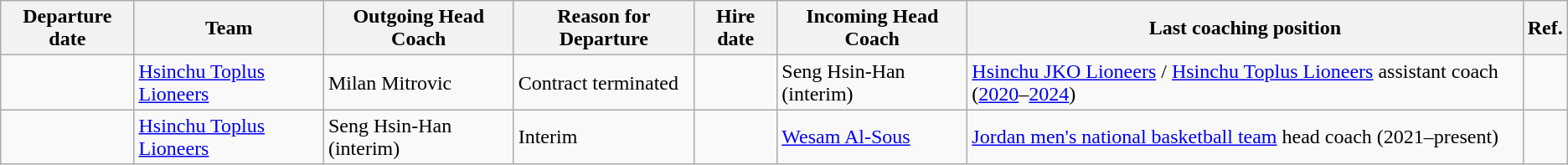<table class="wikitable sortable">
<tr>
<th>Departure date</th>
<th>Team</th>
<th>Outgoing Head Coach</th>
<th>Reason for Departure</th>
<th>Hire date</th>
<th>Incoming Head Coach</th>
<th class="unsortable">Last coaching position</th>
<th class="unsortable">Ref.</th>
</tr>
<tr>
<td></td>
<td><a href='#'>Hsinchu Toplus Lioneers</a></td>
<td>Milan Mitrovic</td>
<td>Contract terminated</td>
<td></td>
<td>Seng Hsin-Han (interim)</td>
<td><a href='#'>Hsinchu JKO Lioneers</a> / <a href='#'>Hsinchu Toplus Lioneers</a> assistant coach (<a href='#'>2020</a>–<a href='#'>2024</a>)</td>
<td></td>
</tr>
<tr>
<td></td>
<td><a href='#'>Hsinchu Toplus Lioneers</a></td>
<td>Seng Hsin-Han (interim)</td>
<td>Interim</td>
<td></td>
<td><a href='#'>Wesam Al-Sous</a></td>
<td><a href='#'>Jordan men's national basketball team</a> head coach (2021–present)</td>
<td></td>
</tr>
</table>
